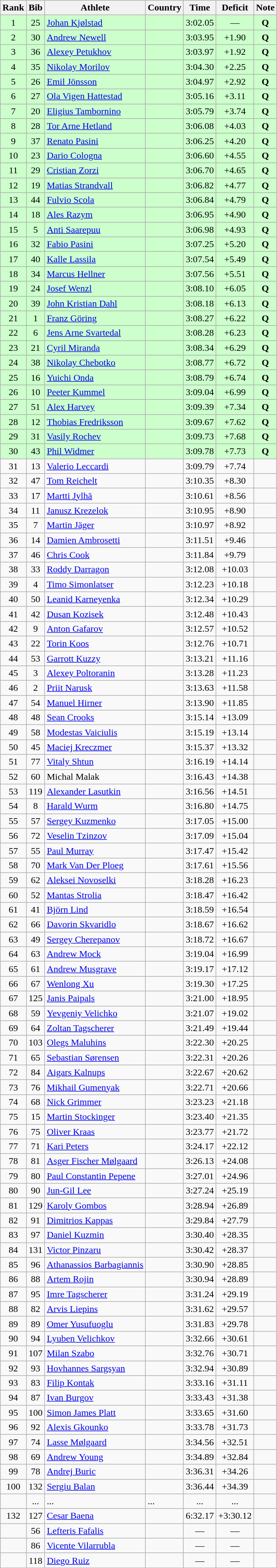<table class="wikitable sortable" style="text-align:center">
<tr>
<th>Rank</th>
<th>Bib</th>
<th>Athlete</th>
<th>Country</th>
<th>Time</th>
<th>Deficit</th>
<th>Note</th>
</tr>
<tr bgcolor=ccffcc>
<td>1</td>
<td>25</td>
<td align=left><a href='#'>Johan Kjølstad</a></td>
<td align=left></td>
<td>3:02.05</td>
<td>—</td>
<td><strong>Q</strong></td>
</tr>
<tr bgcolor=ccffcc>
<td>2</td>
<td>30</td>
<td align=left><a href='#'>Andrew Newell</a></td>
<td align=left></td>
<td>3:03.95</td>
<td>+1.90</td>
<td><strong>Q</strong></td>
</tr>
<tr bgcolor=ccffcc>
<td>3</td>
<td>36</td>
<td align=left><a href='#'>Alexey Petukhov</a></td>
<td align=left></td>
<td>3:03.97</td>
<td>+1.92</td>
<td><strong>Q</strong></td>
</tr>
<tr bgcolor=ccffcc>
<td>4</td>
<td>35</td>
<td align=left><a href='#'>Nikolay Morilov</a></td>
<td align=left></td>
<td>3:04.30</td>
<td>+2.25</td>
<td><strong>Q</strong></td>
</tr>
<tr bgcolor=ccffcc>
<td>5</td>
<td>26</td>
<td align=left><a href='#'>Emil Jönsson</a></td>
<td align=left></td>
<td>3:04.97</td>
<td>+2.92</td>
<td><strong>Q</strong></td>
</tr>
<tr bgcolor=ccffcc>
<td>6</td>
<td>27</td>
<td align=left><a href='#'>Ola Vigen Hattestad</a></td>
<td align=left></td>
<td>3:05.16</td>
<td>+3.11</td>
<td><strong>Q</strong></td>
</tr>
<tr bgcolor=ccffcc>
<td>7</td>
<td>20</td>
<td align=left><a href='#'>Eligius Tambornino</a></td>
<td align=left></td>
<td>3:05.79</td>
<td>+3.74</td>
<td><strong>Q</strong></td>
</tr>
<tr bgcolor=ccffcc>
<td>8</td>
<td>28</td>
<td align=left><a href='#'>Tor Arne Hetland</a></td>
<td align=left></td>
<td>3:06.08</td>
<td>+4.03</td>
<td><strong>Q</strong></td>
</tr>
<tr bgcolor=ccffcc>
<td>9</td>
<td>37</td>
<td align=left><a href='#'>Renato Pasini</a></td>
<td align=left></td>
<td>3:06.25</td>
<td>+4.20</td>
<td><strong>Q</strong></td>
</tr>
<tr bgcolor=ccffcc>
<td>10</td>
<td>23</td>
<td align=left><a href='#'>Dario Cologna</a></td>
<td align=left></td>
<td>3:06.60</td>
<td>+4.55</td>
<td><strong>Q</strong></td>
</tr>
<tr bgcolor=ccffcc>
<td>11</td>
<td>29</td>
<td align=left><a href='#'>Cristian Zorzi</a></td>
<td align=left></td>
<td>3:06.70</td>
<td>+4.65</td>
<td><strong>Q</strong></td>
</tr>
<tr bgcolor=ccffcc>
<td>12</td>
<td>19</td>
<td align=left><a href='#'>Matias Strandvall</a></td>
<td align=left></td>
<td>3:06.82</td>
<td>+4.77</td>
<td><strong>Q</strong></td>
</tr>
<tr bgcolor=ccffcc>
<td>13</td>
<td>44</td>
<td align=left><a href='#'>Fulvio Scola</a></td>
<td align=left></td>
<td>3:06.84</td>
<td>+4.79</td>
<td><strong>Q</strong></td>
</tr>
<tr bgcolor=ccffcc>
<td>14</td>
<td>18</td>
<td align=left><a href='#'>Ales Razym</a></td>
<td align=left></td>
<td>3:06.95</td>
<td>+4.90</td>
<td><strong>Q</strong></td>
</tr>
<tr bgcolor=ccffcc>
<td>15</td>
<td>5</td>
<td align=left><a href='#'>Anti Saarepuu</a></td>
<td align=left></td>
<td>3:06.98</td>
<td>+4.93</td>
<td><strong>Q</strong></td>
</tr>
<tr bgcolor=ccffcc>
<td>16</td>
<td>32</td>
<td align=left><a href='#'>Fabio Pasini</a></td>
<td align=left></td>
<td>3:07.25</td>
<td>+5.20</td>
<td><strong>Q</strong></td>
</tr>
<tr bgcolor=ccffcc>
<td>17</td>
<td>40</td>
<td align=left><a href='#'>Kalle Lassila</a></td>
<td align=left></td>
<td>3:07.54</td>
<td>+5.49</td>
<td><strong>Q</strong></td>
</tr>
<tr bgcolor=ccffcc>
<td>18</td>
<td>34</td>
<td align=left><a href='#'>Marcus Hellner</a></td>
<td align=left></td>
<td>3:07.56</td>
<td>+5.51</td>
<td><strong>Q</strong></td>
</tr>
<tr bgcolor=ccffcc>
<td>19</td>
<td>24</td>
<td align=left><a href='#'>Josef Wenzl</a></td>
<td align=left></td>
<td>3:08.10</td>
<td>+6.05</td>
<td><strong>Q</strong></td>
</tr>
<tr bgcolor=ccffcc>
<td>20</td>
<td>39</td>
<td align=left><a href='#'>John Kristian Dahl</a></td>
<td align=left></td>
<td>3:08.18</td>
<td>+6.13</td>
<td><strong>Q</strong></td>
</tr>
<tr bgcolor=ccffcc>
<td>21</td>
<td>1</td>
<td align=left><a href='#'>Franz Göring</a></td>
<td align=left></td>
<td>3:08.27</td>
<td>+6.22</td>
<td><strong>Q</strong></td>
</tr>
<tr bgcolor=ccffcc>
<td>22</td>
<td>6</td>
<td align=left><a href='#'>Jens Arne Svartedal</a></td>
<td align=left></td>
<td>3:08.28</td>
<td>+6.23</td>
<td><strong>Q</strong></td>
</tr>
<tr bgcolor=ccffcc>
<td>23</td>
<td>21</td>
<td align=left><a href='#'>Cyril Miranda</a></td>
<td align=left></td>
<td>3:08.34</td>
<td>+6.29</td>
<td><strong>Q</strong></td>
</tr>
<tr bgcolor=ccffcc>
<td>24</td>
<td>38</td>
<td align=left><a href='#'>Nikolay Chebotko</a></td>
<td align=left></td>
<td>3:08.77</td>
<td>+6.72</td>
<td><strong>Q</strong></td>
</tr>
<tr bgcolor=ccffcc>
<td>25</td>
<td>16</td>
<td align=left><a href='#'>Yuichi Onda</a></td>
<td align=left></td>
<td>3:08.79</td>
<td>+6.74</td>
<td><strong>Q</strong></td>
</tr>
<tr bgcolor=ccffcc>
<td>26</td>
<td>10</td>
<td align=left><a href='#'>Peeter Kummel</a></td>
<td align=left></td>
<td>3:09.04</td>
<td>+6.99</td>
<td><strong>Q</strong></td>
</tr>
<tr bgcolor=ccffcc>
<td>27</td>
<td>51</td>
<td align=left><a href='#'>Alex Harvey</a></td>
<td align=left></td>
<td>3:09.39</td>
<td>+7.34</td>
<td><strong>Q</strong></td>
</tr>
<tr bgcolor=ccffcc>
<td>28</td>
<td>12</td>
<td align=left><a href='#'>Thobias Fredriksson</a></td>
<td align=left></td>
<td>3:09.67</td>
<td>+7.62</td>
<td><strong>Q</strong></td>
</tr>
<tr bgcolor=ccffcc>
<td>29</td>
<td>31</td>
<td align=left><a href='#'>Vasily Rochev</a></td>
<td align=left></td>
<td>3:09.73</td>
<td>+7.68</td>
<td><strong>Q</strong></td>
</tr>
<tr bgcolor=ccffcc>
<td>30</td>
<td>43</td>
<td align=left><a href='#'>Phil Widmer</a></td>
<td align=left></td>
<td>3:09.78</td>
<td>+7.73</td>
<td><strong>Q</strong></td>
</tr>
<tr>
<td>31</td>
<td>13</td>
<td align=left><a href='#'>Valerio Leccardi</a></td>
<td align=left></td>
<td>3:09.79</td>
<td>+7.74</td>
<td></td>
</tr>
<tr>
<td>32</td>
<td>47</td>
<td align=left><a href='#'>Tom Reichelt</a></td>
<td align=left></td>
<td>3:10.35</td>
<td>+8.30</td>
<td></td>
</tr>
<tr>
<td>33</td>
<td>17</td>
<td align=left><a href='#'>Martti Jylhä</a></td>
<td align=left></td>
<td>3:10.61</td>
<td>+8.56</td>
<td></td>
</tr>
<tr>
<td>34</td>
<td>11</td>
<td align=left><a href='#'>Janusz Krezelok</a></td>
<td align=left></td>
<td>3:10.95</td>
<td>+8.90</td>
<td></td>
</tr>
<tr>
<td>35</td>
<td>7</td>
<td align=left><a href='#'>Martin Jäger</a></td>
<td align=left></td>
<td>3:10.97</td>
<td>+8.92</td>
<td></td>
</tr>
<tr>
<td>36</td>
<td>14</td>
<td align=left><a href='#'>Damien Ambrosetti</a></td>
<td align=left></td>
<td>3:11.51</td>
<td>+9.46</td>
<td></td>
</tr>
<tr>
<td>37</td>
<td>46</td>
<td align=left><a href='#'>Chris Cook</a></td>
<td align=left></td>
<td>3:11.84</td>
<td>+9.79</td>
<td></td>
</tr>
<tr>
<td>38</td>
<td>33</td>
<td align=left><a href='#'>Roddy Darragon</a></td>
<td align=left></td>
<td>3:12.08</td>
<td>+10.03</td>
<td></td>
</tr>
<tr>
<td>39</td>
<td>4</td>
<td align=left><a href='#'>Timo Simonlatser</a></td>
<td align=left></td>
<td>3:12.23</td>
<td>+10.18</td>
<td></td>
</tr>
<tr>
<td>40</td>
<td>50</td>
<td align=left><a href='#'>Leanid Karneyenka</a></td>
<td align=left></td>
<td>3:12.34</td>
<td>+10.29</td>
<td></td>
</tr>
<tr>
<td>41</td>
<td>42</td>
<td align=left><a href='#'>Dusan Kozisek</a></td>
<td align=left></td>
<td>3:12.48</td>
<td>+10.43</td>
<td></td>
</tr>
<tr>
<td>42</td>
<td>9</td>
<td align=left><a href='#'>Anton Gafarov</a></td>
<td align=left></td>
<td>3:12.57</td>
<td>+10.52</td>
<td></td>
</tr>
<tr>
<td>43</td>
<td>22</td>
<td align=left><a href='#'>Torin Koos</a></td>
<td align=left></td>
<td>3:12.76</td>
<td>+10.71</td>
<td></td>
</tr>
<tr>
<td>44</td>
<td>53</td>
<td align=left><a href='#'>Garrott Kuzzy</a></td>
<td align=left></td>
<td>3:13.21</td>
<td>+11.16</td>
<td></td>
</tr>
<tr>
<td>45</td>
<td>3</td>
<td align=left><a href='#'>Alexey Poltoranin</a></td>
<td align=left></td>
<td>3:13.28</td>
<td>+11.23</td>
<td></td>
</tr>
<tr>
<td>46</td>
<td>2</td>
<td align=left><a href='#'>Priit Narusk</a></td>
<td align=left></td>
<td>3:13.63</td>
<td>+11.58</td>
<td></td>
</tr>
<tr>
<td>47</td>
<td>54</td>
<td align=left><a href='#'>Manuel Hirner</a></td>
<td align=left></td>
<td>3:13.90</td>
<td>+11.85</td>
<td></td>
</tr>
<tr>
<td>48</td>
<td>48</td>
<td align=left><a href='#'>Sean Crooks</a></td>
<td align=left></td>
<td>3:15.14</td>
<td>+13.09</td>
<td></td>
</tr>
<tr>
<td>49</td>
<td>58</td>
<td align=left><a href='#'>Modestas Vaiciulis</a></td>
<td align=left></td>
<td>3:15.19</td>
<td>+13.14</td>
<td></td>
</tr>
<tr>
<td>50</td>
<td>45</td>
<td align=left><a href='#'>Maciej Kreczmer</a></td>
<td align=left></td>
<td>3:15.37</td>
<td>+13.32</td>
<td></td>
</tr>
<tr>
<td>51</td>
<td>77</td>
<td align=left><a href='#'>Vitaly Shtun</a></td>
<td align=left></td>
<td>3:16.19</td>
<td>+14.14</td>
<td></td>
</tr>
<tr>
<td>52</td>
<td>60</td>
<td align=left>Michal Malak</td>
<td align=left></td>
<td>3:16.43</td>
<td>+14.38</td>
<td></td>
</tr>
<tr>
<td>53</td>
<td>119</td>
<td align=left><a href='#'>Alexander Lasutkin</a></td>
<td align=left></td>
<td>3:16.56</td>
<td>+14.51</td>
<td></td>
</tr>
<tr>
<td>54</td>
<td>8</td>
<td align=left><a href='#'>Harald Wurm</a></td>
<td align=left></td>
<td>3:16.80</td>
<td>+14.75</td>
<td></td>
</tr>
<tr>
<td>55</td>
<td>57</td>
<td align=left><a href='#'>Sergey Kuzmenko</a></td>
<td align=left></td>
<td>3:17.05</td>
<td>+15.00</td>
<td></td>
</tr>
<tr>
<td>56</td>
<td>72</td>
<td align=left><a href='#'>Veselin Tzinzov</a></td>
<td align=left></td>
<td>3:17.09</td>
<td>+15.04</td>
<td></td>
</tr>
<tr>
<td>57</td>
<td>55</td>
<td align=left><a href='#'>Paul Murray</a></td>
<td align=left></td>
<td>3:17.47</td>
<td>+15.42</td>
<td></td>
</tr>
<tr>
<td>58</td>
<td>70</td>
<td align=left><a href='#'>Mark Van Der Ploeg</a></td>
<td align=left></td>
<td>3:17.61</td>
<td>+15.56</td>
<td></td>
</tr>
<tr>
<td>59</td>
<td>62</td>
<td align=left><a href='#'>Aleksei Novoselki</a></td>
<td align=left></td>
<td>3:18.28</td>
<td>+16.23</td>
<td></td>
</tr>
<tr>
<td>60</td>
<td>52</td>
<td align=left><a href='#'>Mantas Strolia</a></td>
<td align=left></td>
<td>3:18.47</td>
<td>+16.42</td>
<td></td>
</tr>
<tr>
<td>61</td>
<td>41</td>
<td align=left><a href='#'>Björn Lind</a></td>
<td align=left></td>
<td>3:18.59</td>
<td>+16.54</td>
<td></td>
</tr>
<tr>
<td>62</td>
<td>66</td>
<td align=left><a href='#'>Davorin Skvaridlo</a></td>
<td align=left></td>
<td>3:18.67</td>
<td>+16.62</td>
<td></td>
</tr>
<tr>
<td>63</td>
<td>49</td>
<td align=left><a href='#'>Sergey Cherepanov</a></td>
<td align=left></td>
<td>3:18.72</td>
<td>+16.67</td>
<td></td>
</tr>
<tr>
<td>64</td>
<td>63</td>
<td align=left><a href='#'>Andrew Mock</a></td>
<td align=left></td>
<td>3:19.04</td>
<td>+16.99</td>
<td></td>
</tr>
<tr>
<td>65</td>
<td>61</td>
<td align=left><a href='#'>Andrew Musgrave</a></td>
<td align=left></td>
<td>3:19.17</td>
<td>+17.12</td>
<td></td>
</tr>
<tr>
<td>66</td>
<td>67</td>
<td align=left><a href='#'>Wenlong Xu</a></td>
<td align=left></td>
<td>3:19.30</td>
<td>+17.25</td>
<td></td>
</tr>
<tr>
<td>67</td>
<td>125</td>
<td align=left><a href='#'>Janis Paipals</a></td>
<td align=left></td>
<td>3:21.00</td>
<td>+18.95</td>
<td></td>
</tr>
<tr>
<td>68</td>
<td>59</td>
<td align=left><a href='#'>Yevgeniy Velichko</a></td>
<td align=left></td>
<td>3:21.07</td>
<td>+19.02</td>
<td></td>
</tr>
<tr>
<td>69</td>
<td>64</td>
<td align=left><a href='#'>Zoltan Tagscherer</a></td>
<td align=left></td>
<td>3:21.49</td>
<td>+19.44</td>
<td></td>
</tr>
<tr>
<td>70</td>
<td>103</td>
<td align=left><a href='#'>Olegs Maluhins</a></td>
<td align=left></td>
<td>3:22.30</td>
<td>+20.25</td>
<td></td>
</tr>
<tr>
<td>71</td>
<td>65</td>
<td align=left><a href='#'>Sebastian Sørensen</a></td>
<td align=left></td>
<td>3:22.31</td>
<td>+20.26</td>
<td></td>
</tr>
<tr>
<td>72</td>
<td>84</td>
<td align=left><a href='#'>Aigars Kalnups</a></td>
<td align=left></td>
<td>3:22.67</td>
<td>+20.62</td>
<td></td>
</tr>
<tr>
<td>73</td>
<td>76</td>
<td align=left><a href='#'>Mikhail Gumenyak</a></td>
<td align=left></td>
<td>3:22.71</td>
<td>+20.66</td>
<td></td>
</tr>
<tr>
<td>74</td>
<td>68</td>
<td align=left><a href='#'>Nick Grimmer</a></td>
<td align=left></td>
<td>3:23.23</td>
<td>+21.18</td>
<td></td>
</tr>
<tr>
<td>75</td>
<td>15</td>
<td align=left><a href='#'>Martin Stockinger</a></td>
<td align=left></td>
<td>3:23.40</td>
<td>+21.35</td>
<td></td>
</tr>
<tr>
<td>76</td>
<td>75</td>
<td align=left><a href='#'>Oliver Kraas</a></td>
<td align=left></td>
<td>3:23.77</td>
<td>+21.72</td>
<td></td>
</tr>
<tr>
<td>77</td>
<td>71</td>
<td align=left><a href='#'>Kari Peters</a></td>
<td align=left></td>
<td>3:24.17</td>
<td>+22.12</td>
<td></td>
</tr>
<tr>
<td>78</td>
<td>81</td>
<td align=left><a href='#'>Asger Fischer Mølgaard</a></td>
<td align=left></td>
<td>3:26.13</td>
<td>+24.08</td>
<td></td>
</tr>
<tr>
<td>79</td>
<td>80</td>
<td align=left><a href='#'>Paul Constantin Pepene</a></td>
<td align=left></td>
<td>3:27.01</td>
<td>+24.96</td>
<td></td>
</tr>
<tr>
<td>80</td>
<td>90</td>
<td align=left><a href='#'>Jun-Gil Lee</a></td>
<td align=left></td>
<td>3:27.24</td>
<td>+25.19</td>
<td></td>
</tr>
<tr>
<td>81</td>
<td>129</td>
<td align=left><a href='#'>Karoly Gombos</a></td>
<td align=left></td>
<td>3:28.94</td>
<td>+26.89</td>
<td></td>
</tr>
<tr>
<td>82</td>
<td>91</td>
<td align=left><a href='#'>Dimitrios Kappas</a></td>
<td align=left></td>
<td>3:29.84</td>
<td>+27.79</td>
<td></td>
</tr>
<tr>
<td>83</td>
<td>97</td>
<td align=left><a href='#'>Daniel Kuzmin</a></td>
<td align=left></td>
<td>3:30.40</td>
<td>+28.35</td>
<td></td>
</tr>
<tr>
<td>84</td>
<td>131</td>
<td align=left><a href='#'>Victor Pinzaru</a></td>
<td align=left></td>
<td>3:30.42</td>
<td>+28.37</td>
<td></td>
</tr>
<tr>
<td>85</td>
<td>96</td>
<td align=left><a href='#'>Athanassios Barbagiannis</a></td>
<td align=left></td>
<td>3:30.90</td>
<td>+28.85</td>
<td></td>
</tr>
<tr>
<td>86</td>
<td>88</td>
<td align=left><a href='#'>Artem Rojin</a></td>
<td align=left></td>
<td>3:30.94</td>
<td>+28.89</td>
<td></td>
</tr>
<tr>
<td>87</td>
<td>95</td>
<td align=left><a href='#'>Imre Tagscherer</a></td>
<td align=left></td>
<td>3:31.24</td>
<td>+29.19</td>
<td></td>
</tr>
<tr>
<td>88</td>
<td>82</td>
<td align=left><a href='#'>Arvis Liepins</a></td>
<td align=left></td>
<td>3:31.62</td>
<td>+29.57</td>
<td></td>
</tr>
<tr>
<td>89</td>
<td>89</td>
<td align=left><a href='#'>Omer Yusufuoglu</a></td>
<td align=left></td>
<td>3:31.83</td>
<td>+29.78</td>
<td></td>
</tr>
<tr>
<td>90</td>
<td>94</td>
<td align=left><a href='#'>Lyuben Velichkov</a></td>
<td align=left></td>
<td>3:32.66</td>
<td>+30.61</td>
<td></td>
</tr>
<tr>
<td>91</td>
<td>107</td>
<td align=left><a href='#'>Milan Szabo</a></td>
<td align=left></td>
<td>3:32.76</td>
<td>+30.71</td>
<td></td>
</tr>
<tr>
<td>92</td>
<td>93</td>
<td align=left><a href='#'>Hovhannes Sargsyan</a></td>
<td align=left></td>
<td>3:32.94</td>
<td>+30.89</td>
<td></td>
</tr>
<tr>
<td>93</td>
<td>83</td>
<td align=left><a href='#'>Filip Kontak</a></td>
<td align=left></td>
<td>3:33.16</td>
<td>+31.11</td>
<td></td>
</tr>
<tr>
<td>94</td>
<td>87</td>
<td align=left><a href='#'>Ivan Burgov</a></td>
<td align=left></td>
<td>3:33.43</td>
<td>+31.38</td>
<td></td>
</tr>
<tr>
<td>95</td>
<td>100</td>
<td align=left><a href='#'>Simon James Platt</a></td>
<td align=left></td>
<td>3:33.65</td>
<td>+31.60</td>
<td></td>
</tr>
<tr>
<td>96</td>
<td>92</td>
<td align=left><a href='#'>Alexis Gkounko</a></td>
<td align=left></td>
<td>3:33.78</td>
<td>+31.73</td>
<td></td>
</tr>
<tr>
<td>97</td>
<td>74</td>
<td align=left><a href='#'>Lasse Mølgaard</a></td>
<td align=left></td>
<td>3:34.56</td>
<td>+32.51</td>
<td></td>
</tr>
<tr>
<td>98</td>
<td>69</td>
<td align=left><a href='#'>Andrew Young</a></td>
<td align=left></td>
<td>3:34.89</td>
<td>+32.84</td>
<td></td>
</tr>
<tr>
<td>99</td>
<td>78</td>
<td align=left><a href='#'>Andrej Buric</a></td>
<td align=left></td>
<td>3:36.31</td>
<td>+34.26</td>
<td></td>
</tr>
<tr>
<td>100</td>
<td>132</td>
<td align=left><a href='#'>Sergiu Balan</a></td>
<td align=left></td>
<td>3:36.44</td>
<td>+34.39</td>
<td></td>
</tr>
<tr>
<td></td>
<td>...</td>
<td align=left>...</td>
<td align=left>...</td>
<td>...</td>
<td>...</td>
<td></td>
</tr>
<tr>
<td>132</td>
<td>127</td>
<td align=left><a href='#'>Cesar Baena</a></td>
<td align=left></td>
<td>6:32.17</td>
<td>+3:30.12</td>
<td></td>
</tr>
<tr>
<td> </td>
<td>56</td>
<td align=left><a href='#'>Lefteris Fafalis</a></td>
<td align=left></td>
<td>—</td>
<td>—</td>
<td></td>
</tr>
<tr>
<td> </td>
<td>86</td>
<td align=left><a href='#'>Vicente Vilarrubla</a></td>
<td align=left></td>
<td>—</td>
<td>—</td>
<td></td>
</tr>
<tr>
<td> </td>
<td>118</td>
<td align=left><a href='#'>Diego Ruiz</a></td>
<td align=left></td>
<td>—</td>
<td>—</td>
<td></td>
</tr>
</table>
